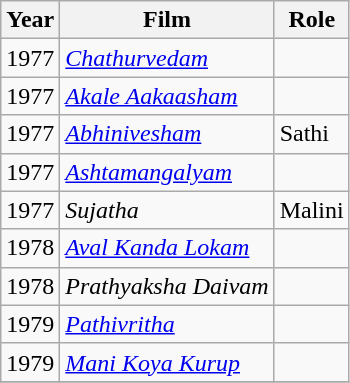<table class="wikitable sortable">
<tr>
<th>Year</th>
<th>Film</th>
<th>Role</th>
</tr>
<tr>
<td>1977</td>
<td><em><a href='#'>Chathurvedam</a></em></td>
<td></td>
</tr>
<tr>
<td>1977</td>
<td><em><a href='#'>Akale Aakaasham</a></em></td>
<td></td>
</tr>
<tr>
<td>1977</td>
<td><em><a href='#'>Abhinivesham</a></em></td>
<td>Sathi</td>
</tr>
<tr>
<td>1977</td>
<td><em><a href='#'>Ashtamangalyam</a></em></td>
<td></td>
</tr>
<tr>
<td>1977</td>
<td><em>Sujatha</em></td>
<td>Malini</td>
</tr>
<tr>
<td>1978</td>
<td><em><a href='#'>Aval Kanda Lokam</a></em></td>
<td></td>
</tr>
<tr>
<td>1978</td>
<td><em>Prathyaksha Daivam</em></td>
<td></td>
</tr>
<tr>
<td>1979</td>
<td><em><a href='#'>Pathivritha</a></em></td>
<td></td>
</tr>
<tr>
<td>1979</td>
<td><em><a href='#'>Mani Koya Kurup</a></em></td>
<td></td>
</tr>
<tr>
</tr>
</table>
